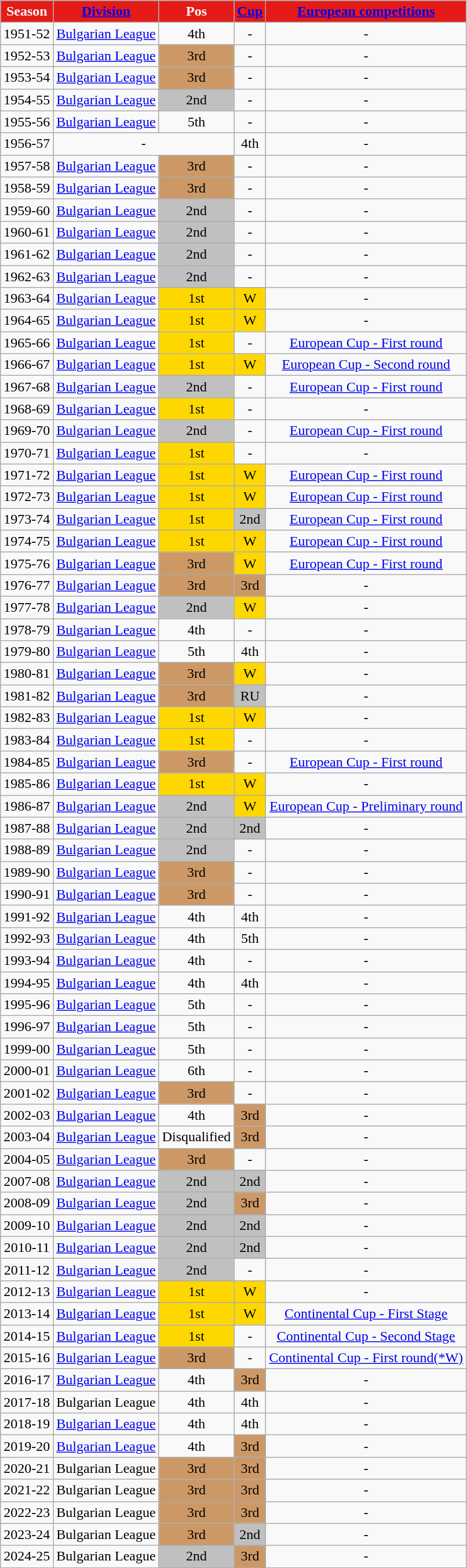<table class="wikitable" style="text-align:center; font-size:100%">
<tr>
<th style="color:white; background:#E41B17;">Season</th>
<th style="color:white; background:#E41B17;"><a href='#'>Division</a></th>
<th style="color:white; background:#E41B17;">Pos</th>
<th style="color:white; background:#E41B17;"><a href='#'>Cup</a></th>
<th style="color:white; background:#E41B17;"><a href='#'>European competitions</a></th>
</tr>
<tr>
<td>1951-52</td>
<td><a href='#'>Bulgarian League</a></td>
<td>4th</td>
<td>-</td>
<td>-</td>
</tr>
<tr>
<td>1952-53</td>
<td><a href='#'>Bulgarian League</a></td>
<td style="background:#cc9966">3rd</td>
<td>-</td>
<td>-</td>
</tr>
<tr>
<td>1953-54</td>
<td><a href='#'>Bulgarian League</a></td>
<td style="background:#cc9966">3rd</td>
<td>-</td>
<td>-</td>
</tr>
<tr>
<td>1954-55</td>
<td><a href='#'>Bulgarian League</a></td>
<td bgcolor="silver">2nd</td>
<td>-</td>
<td>-</td>
</tr>
<tr>
<td>1955-56</td>
<td><a href='#'>Bulgarian League</a></td>
<td>5th</td>
<td>-</td>
<td>-</td>
</tr>
<tr>
<td>1956-57</td>
<td colspan="2">-</td>
<td>4th</td>
<td>-</td>
</tr>
<tr>
<td>1957-58</td>
<td><a href='#'>Bulgarian League</a></td>
<td style="background:#cc9966">3rd</td>
<td>-</td>
<td>-</td>
</tr>
<tr>
<td>1958-59</td>
<td><a href='#'>Bulgarian League</a></td>
<td style="background:#cc9966">3rd</td>
<td>-</td>
<td>-</td>
</tr>
<tr>
<td>1959-60</td>
<td><a href='#'>Bulgarian League</a></td>
<td bgcolor="silver">2nd</td>
<td>-</td>
<td>-</td>
</tr>
<tr>
<td>1960-61</td>
<td><a href='#'>Bulgarian League</a></td>
<td bgcolor="silver">2nd</td>
<td>-</td>
<td>-</td>
</tr>
<tr>
<td>1961-62</td>
<td><a href='#'>Bulgarian League</a></td>
<td bgcolor="silver">2nd</td>
<td>-</td>
<td>-</td>
</tr>
<tr>
<td>1962-63</td>
<td><a href='#'>Bulgarian League</a></td>
<td bgcolor="silver">2nd</td>
<td>-</td>
<td>-</td>
</tr>
<tr>
<td>1963-64</td>
<td><a href='#'>Bulgarian League</a></td>
<td bgcolor="gold">1st</td>
<td bgcolor="gold">W</td>
<td>-</td>
</tr>
<tr>
<td>1964-65</td>
<td><a href='#'>Bulgarian League</a></td>
<td bgcolor="gold">1st</td>
<td bgcolor="gold">W</td>
<td>-</td>
</tr>
<tr>
<td>1965-66</td>
<td><a href='#'>Bulgarian League</a></td>
<td bgcolor="gold">1st</td>
<td>-</td>
<td><a href='#'>European Cup - First round</a></td>
</tr>
<tr>
<td>1966-67</td>
<td><a href='#'>Bulgarian League</a></td>
<td bgcolor="gold">1st</td>
<td bgcolor="gold">W</td>
<td><a href='#'>European Cup - Second round</a></td>
</tr>
<tr>
<td>1967-68</td>
<td><a href='#'>Bulgarian League</a></td>
<td bgcolor="silver">2nd</td>
<td>-</td>
<td><a href='#'>European Cup - First round</a></td>
</tr>
<tr>
<td>1968-69</td>
<td><a href='#'>Bulgarian League</a></td>
<td bgcolor="gold">1st</td>
<td>-</td>
<td>-</td>
</tr>
<tr>
<td>1969-70</td>
<td><a href='#'>Bulgarian League</a></td>
<td bgcolor="silver">2nd</td>
<td>-</td>
<td><a href='#'>European Cup - First round</a></td>
</tr>
<tr>
<td>1970-71</td>
<td><a href='#'>Bulgarian League</a></td>
<td bgcolor="gold">1st</td>
<td>-</td>
<td>-</td>
</tr>
<tr>
<td>1971-72</td>
<td><a href='#'>Bulgarian League</a></td>
<td bgcolor="gold">1st</td>
<td bgcolor="gold">W</td>
<td><a href='#'>European Cup - First round</a></td>
</tr>
<tr>
<td>1972-73</td>
<td><a href='#'>Bulgarian League</a></td>
<td bgcolor="gold">1st</td>
<td bgcolor="gold">W</td>
<td><a href='#'>European Cup - First round</a></td>
</tr>
<tr>
<td>1973-74</td>
<td><a href='#'>Bulgarian League</a></td>
<td bgcolor="gold">1st</td>
<td bgcolor="silver">2nd</td>
<td><a href='#'>European Cup - First round</a></td>
</tr>
<tr>
<td>1974-75</td>
<td><a href='#'>Bulgarian League</a></td>
<td bgcolor="gold">1st</td>
<td bgcolor="gold">W</td>
<td><a href='#'>European Cup - First round</a></td>
</tr>
<tr>
<td>1975-76</td>
<td><a href='#'>Bulgarian League</a></td>
<td style="background:#cc9966">3rd</td>
<td bgcolor="gold">W</td>
<td><a href='#'>European Cup - First round</a></td>
</tr>
<tr>
<td>1976-77</td>
<td><a href='#'>Bulgarian League</a></td>
<td style="background:#cc9966">3rd</td>
<td style="background:#cc9966">3rd</td>
<td>-</td>
</tr>
<tr>
<td>1977-78</td>
<td><a href='#'>Bulgarian League</a></td>
<td bgcolor="silver">2nd</td>
<td bgcolor="gold">W</td>
<td>-</td>
</tr>
<tr>
<td>1978-79</td>
<td><a href='#'>Bulgarian League</a></td>
<td>4th</td>
<td>-</td>
<td>-</td>
</tr>
<tr>
<td>1979-80</td>
<td><a href='#'>Bulgarian League</a></td>
<td>5th</td>
<td>4th</td>
<td>-</td>
</tr>
<tr>
<td>1980-81</td>
<td><a href='#'>Bulgarian League</a></td>
<td style="background:#cc9966">3rd</td>
<td bgcolor="gold">W</td>
<td>-</td>
</tr>
<tr>
<td>1981-82</td>
<td><a href='#'>Bulgarian League</a></td>
<td style="background:#cc9966">3rd</td>
<td bgcolor="silver">RU</td>
<td>-</td>
</tr>
<tr>
<td>1982-83</td>
<td><a href='#'>Bulgarian League</a></td>
<td bgcolor="gold">1st</td>
<td bgcolor="gold">W</td>
<td>-</td>
</tr>
<tr>
<td>1983-84</td>
<td><a href='#'>Bulgarian League</a></td>
<td bgcolor="gold">1st</td>
<td>-</td>
<td>-</td>
</tr>
<tr>
<td>1984-85</td>
<td><a href='#'>Bulgarian League</a></td>
<td style="background:#cc9966">3rd</td>
<td>-</td>
<td><a href='#'>European Cup - First round</a></td>
</tr>
<tr>
<td>1985-86</td>
<td><a href='#'>Bulgarian League</a></td>
<td bgcolor="gold">1st</td>
<td bgcolor="gold">W</td>
<td>-</td>
</tr>
<tr>
<td>1986-87</td>
<td><a href='#'>Bulgarian League</a></td>
<td bgcolor="silver">2nd</td>
<td bgcolor="gold">W</td>
<td><a href='#'>European Cup - Preliminary round</a></td>
</tr>
<tr>
<td>1987-88</td>
<td><a href='#'>Bulgarian League</a></td>
<td bgcolor="silver">2nd</td>
<td bgcolor="silver">2nd</td>
<td>-</td>
</tr>
<tr>
<td>1988-89</td>
<td><a href='#'>Bulgarian League</a></td>
<td bgcolor="silver">2nd</td>
<td>-</td>
<td>-</td>
</tr>
<tr>
<td>1989-90</td>
<td><a href='#'>Bulgarian League</a></td>
<td style="background:#cc9966">3rd</td>
<td>-</td>
<td>-</td>
</tr>
<tr>
<td>1990-91</td>
<td><a href='#'>Bulgarian League</a></td>
<td style="background:#cc9966">3rd</td>
<td>-</td>
<td>-</td>
</tr>
<tr>
<td>1991-92</td>
<td><a href='#'>Bulgarian League</a></td>
<td>4th</td>
<td>4th</td>
<td>-</td>
</tr>
<tr>
<td>1992-93</td>
<td><a href='#'>Bulgarian League</a></td>
<td>4th</td>
<td>5th</td>
<td>-</td>
</tr>
<tr>
<td>1993-94</td>
<td><a href='#'>Bulgarian League</a></td>
<td>4th</td>
<td>-</td>
<td>-</td>
</tr>
<tr>
<td>1994-95</td>
<td><a href='#'>Bulgarian League</a></td>
<td>4th</td>
<td>4th</td>
<td>-</td>
</tr>
<tr>
<td>1995-96</td>
<td><a href='#'>Bulgarian League</a></td>
<td>5th</td>
<td>-</td>
<td>-</td>
</tr>
<tr>
<td>1996-97</td>
<td><a href='#'>Bulgarian League</a></td>
<td>5th</td>
<td>-</td>
<td>-</td>
</tr>
<tr>
<td>1999-00</td>
<td><a href='#'>Bulgarian League</a></td>
<td>5th</td>
<td>-</td>
<td>-</td>
</tr>
<tr>
<td>2000-01</td>
<td><a href='#'>Bulgarian League</a></td>
<td>6th</td>
<td>-</td>
<td>-</td>
</tr>
<tr>
<td>2001-02</td>
<td><a href='#'>Bulgarian League</a></td>
<td style="background:#cc9966">3rd</td>
<td>-</td>
<td>-</td>
</tr>
<tr>
<td>2002-03</td>
<td><a href='#'>Bulgarian League</a></td>
<td>4th</td>
<td style="background:#cc9966">3rd</td>
<td>-</td>
</tr>
<tr>
<td>2003-04</td>
<td><a href='#'>Bulgarian League</a></td>
<td>Disqualified</td>
<td style="background:#cc9966">3rd</td>
<td>-</td>
</tr>
<tr>
<td>2004-05</td>
<td><a href='#'>Bulgarian League</a></td>
<td style="background:#cc9966">3rd</td>
<td>-</td>
<td>-</td>
</tr>
<tr>
<td>2007-08</td>
<td><a href='#'>Bulgarian League</a></td>
<td bgcolor="silver">2nd</td>
<td bgcolor="silver">2nd</td>
<td>-</td>
</tr>
<tr>
<td>2008-09</td>
<td><a href='#'>Bulgarian League</a></td>
<td bgcolor="silver">2nd</td>
<td style="background:#cc9966">3rd</td>
<td>-</td>
</tr>
<tr>
<td>2009-10</td>
<td><a href='#'>Bulgarian League</a></td>
<td bgcolor="silver">2nd</td>
<td bgcolor="silver">2nd</td>
<td>-</td>
</tr>
<tr>
<td>2010-11</td>
<td><a href='#'>Bulgarian League</a></td>
<td bgcolor="silver">2nd</td>
<td bgcolor="silver">2nd</td>
<td>-</td>
</tr>
<tr>
<td>2011-12</td>
<td><a href='#'>Bulgarian League</a></td>
<td bgcolor="silver">2nd</td>
<td>-</td>
<td>-</td>
</tr>
<tr>
<td>2012-13</td>
<td><a href='#'>Bulgarian League</a></td>
<td bgcolor="gold">1st</td>
<td bgcolor="gold">W</td>
<td>-</td>
</tr>
<tr>
<td>2013-14</td>
<td><a href='#'>Bulgarian League</a></td>
<td bgcolor="gold">1st</td>
<td bgcolor="gold">W</td>
<td><a href='#'>Continental Cup - First Stage</a></td>
</tr>
<tr>
<td>2014-15</td>
<td><a href='#'>Bulgarian League</a></td>
<td bgcolor="gold">1st</td>
<td>-</td>
<td><a href='#'>Continental Cup - Second Stage</a></td>
</tr>
<tr>
<td>2015-16</td>
<td><a href='#'>Bulgarian League</a></td>
<td style="background:#cc9966">3rd</td>
<td>-</td>
<td><a href='#'>Continental Cup - First round(*W)</a></td>
</tr>
<tr>
<td>2016-17</td>
<td><a href='#'>Bulgarian League</a></td>
<td>4th</td>
<td style="background:#cc9966">3rd</td>
<td>-</td>
</tr>
<tr>
<td>2017-18</td>
<td>Bulgarian League</td>
<td>4th</td>
<td>4th</td>
<td>-</td>
</tr>
<tr>
<td>2018-19</td>
<td><a href='#'>Bulgarian League</a></td>
<td>4th</td>
<td>4th</td>
<td>-</td>
</tr>
<tr>
<td>2019-20</td>
<td><a href='#'>Bulgarian League</a></td>
<td>4th</td>
<td style="background:#cc9966">3rd</td>
<td>-</td>
</tr>
<tr>
<td>2020-21</td>
<td>Bulgarian League</td>
<td style="background:#cc9966">3rd</td>
<td style="background:#cc9966">3rd</td>
<td>-</td>
</tr>
<tr>
<td>2021-22</td>
<td>Bulgarian League</td>
<td style="background:#cc9966">3rd</td>
<td style="background:#cc9966">3rd</td>
<td>-</td>
</tr>
<tr>
<td>2022-23</td>
<td>Bulgarian League</td>
<td style="background:#cc9966">3rd</td>
<td style="background:#cc9966">3rd</td>
<td>-</td>
</tr>
<tr>
<td>2023-24</td>
<td>Bulgarian League</td>
<td style="background:#cc9966">3rd</td>
<td bgcolor="silver">2nd</td>
<td>-</td>
</tr>
<tr>
<td>2024-25</td>
<td>Bulgarian League</td>
<td bgcolor="silver">2nd</td>
<td style="background:#cc9966">3rd</td>
<td>-</td>
</tr>
</table>
